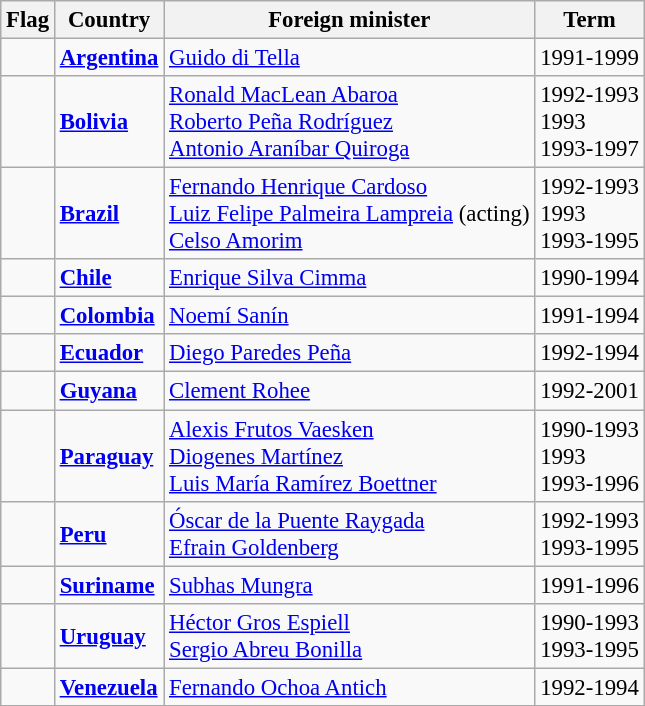<table class="wikitable" style="font-size:95%;">
<tr>
<th>Flag</th>
<th>Country</th>
<th>Foreign minister</th>
<th>Term</th>
</tr>
<tr>
<td></td>
<td><strong><a href='#'>Argentina</a></strong></td>
<td><a href='#'>Guido di Tella</a></td>
<td>1991-1999</td>
</tr>
<tr>
<td></td>
<td><strong><a href='#'>Bolivia</a></strong></td>
<td><a href='#'>Ronald MacLean Abaroa</a><br><a href='#'>Roberto Peña Rodríguez</a><br><a href='#'>Antonio Araníbar Quiroga</a></td>
<td>1992-1993<br>1993<br>1993-1997</td>
</tr>
<tr>
<td></td>
<td><strong><a href='#'>Brazil</a></strong></td>
<td><a href='#'>Fernando Henrique Cardoso</a><br><a href='#'>Luiz Felipe Palmeira Lampreia</a> (acting)<br><a href='#'>Celso Amorim</a></td>
<td>1992-1993<br>1993<br>1993-1995</td>
</tr>
<tr>
<td></td>
<td><strong><a href='#'>Chile</a></strong></td>
<td><a href='#'>Enrique Silva Cimma</a></td>
<td>1990-1994</td>
</tr>
<tr>
<td></td>
<td><strong><a href='#'>Colombia</a></strong></td>
<td><a href='#'>Noemí Sanín</a></td>
<td>1991-1994</td>
</tr>
<tr>
<td></td>
<td><strong><a href='#'>Ecuador</a></strong></td>
<td><a href='#'>Diego Paredes Peña</a></td>
<td>1992-1994</td>
</tr>
<tr>
<td></td>
<td><strong><a href='#'>Guyana</a></strong></td>
<td><a href='#'>Clement Rohee</a></td>
<td>1992-2001</td>
</tr>
<tr>
<td></td>
<td><strong><a href='#'>Paraguay</a></strong></td>
<td><a href='#'>Alexis Frutos Vaesken</a><br><a href='#'>Diogenes Martínez</a><br><a href='#'>Luis María Ramírez Boettner</a></td>
<td>1990-1993<br>1993<br>1993-1996</td>
</tr>
<tr>
<td></td>
<td><strong><a href='#'>Peru</a></strong></td>
<td><a href='#'>Óscar de la Puente Raygada</a><br><a href='#'>Efrain Goldenberg</a></td>
<td>1992-1993<br>1993-1995</td>
</tr>
<tr>
<td></td>
<td><strong><a href='#'>Suriname</a></strong></td>
<td><a href='#'>Subhas Mungra</a></td>
<td>1991-1996</td>
</tr>
<tr>
<td></td>
<td><strong><a href='#'>Uruguay</a></strong></td>
<td><a href='#'>Héctor Gros Espiell</a><br><a href='#'>Sergio Abreu Bonilla</a></td>
<td>1990-1993<br>1993-1995</td>
</tr>
<tr>
<td></td>
<td><strong><a href='#'>Venezuela</a></strong></td>
<td><a href='#'>Fernando Ochoa Antich</a></td>
<td>1992-1994</td>
</tr>
<tr>
</tr>
</table>
